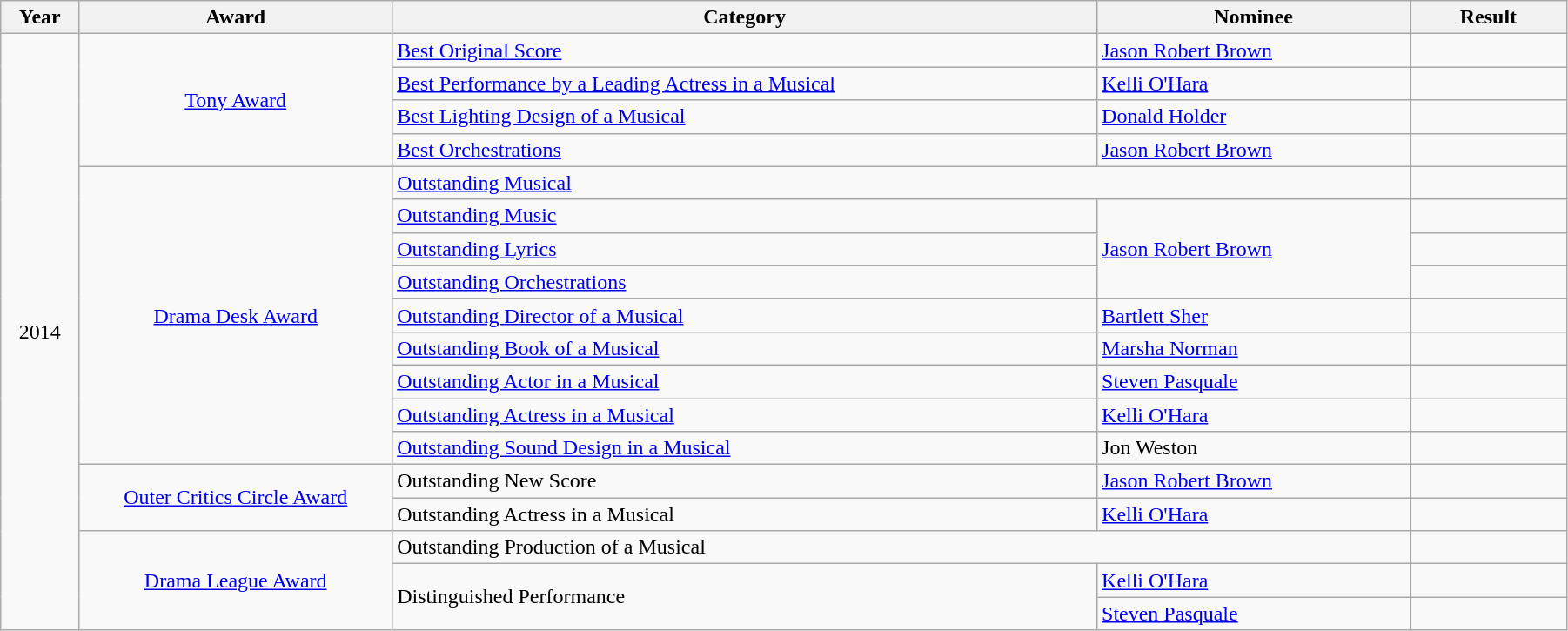<table class="wikitable" width="95%">
<tr>
<th width="5%">Year</th>
<th width="20%">Award</th>
<th width="45%">Category</th>
<th width="20%">Nominee</th>
<th width="10%">Result</th>
</tr>
<tr>
<td rowspan="18" align="center">2014</td>
<td rowspan="4" align="center"><a href='#'>Tony Award</a></td>
<td colspan="1"><a href='#'>Best Original Score</a></td>
<td><a href='#'>Jason Robert Brown</a></td>
<td></td>
</tr>
<tr>
<td colspan="1"><a href='#'>Best Performance by a Leading Actress in a Musical</a></td>
<td colspan="1"><a href='#'>Kelli O'Hara</a></td>
<td></td>
</tr>
<tr>
<td colspan="1"><a href='#'>Best Lighting Design of a Musical</a></td>
<td colspan="1"><a href='#'>Donald Holder</a></td>
<td></td>
</tr>
<tr>
<td colspan="1"><a href='#'>Best Orchestrations</a></td>
<td><a href='#'>Jason Robert Brown</a></td>
<td></td>
</tr>
<tr>
<td rowspan="9" align="center"><a href='#'>Drama Desk Award</a></td>
<td colspan="2"><a href='#'>Outstanding Musical</a></td>
<td></td>
</tr>
<tr>
<td colspan="1"><a href='#'>Outstanding Music</a></td>
<td rowspan="3"><a href='#'>Jason Robert Brown</a></td>
<td></td>
</tr>
<tr>
<td colspan="1"><a href='#'>Outstanding Lyrics</a></td>
<td></td>
</tr>
<tr>
<td colspan="1"><a href='#'>Outstanding Orchestrations</a></td>
<td></td>
</tr>
<tr>
<td colspan="1"><a href='#'>Outstanding Director of a Musical</a></td>
<td colspan="1"><a href='#'>Bartlett Sher</a></td>
<td></td>
</tr>
<tr>
<td colspan="1"><a href='#'>Outstanding Book of a Musical</a></td>
<td colspan="1"><a href='#'>Marsha Norman</a></td>
<td></td>
</tr>
<tr>
<td colspan="1"><a href='#'>Outstanding Actor in a Musical</a></td>
<td colspan="1"><a href='#'>Steven Pasquale</a></td>
<td></td>
</tr>
<tr>
<td colspan="1"><a href='#'>Outstanding Actress in a Musical</a></td>
<td colspan="1"><a href='#'>Kelli O'Hara</a></td>
<td></td>
</tr>
<tr>
<td colspan="1"><a href='#'>Outstanding Sound Design in a Musical</a></td>
<td colspan="1">Jon Weston</td>
<td></td>
</tr>
<tr>
<td rowspan="2" align="center"><a href='#'>Outer Critics Circle Award</a></td>
<td colspan="1">Outstanding New Score</td>
<td colspan="1"><a href='#'>Jason Robert Brown</a></td>
<td></td>
</tr>
<tr>
<td colspan="1">Outstanding Actress in a Musical</td>
<td colspan="1"><a href='#'>Kelli O'Hara</a></td>
<td></td>
</tr>
<tr>
<td rowspan="3" align="center"><a href='#'>Drama League Award</a></td>
<td colspan="2">Outstanding Production of a Musical</td>
<td></td>
</tr>
<tr>
<td rowspan="2">Distinguished Performance</td>
<td colspan="1"><a href='#'>Kelli O'Hara</a></td>
<td></td>
</tr>
<tr>
<td colspan="1"><a href='#'>Steven Pasquale</a></td>
<td></td>
</tr>
</table>
